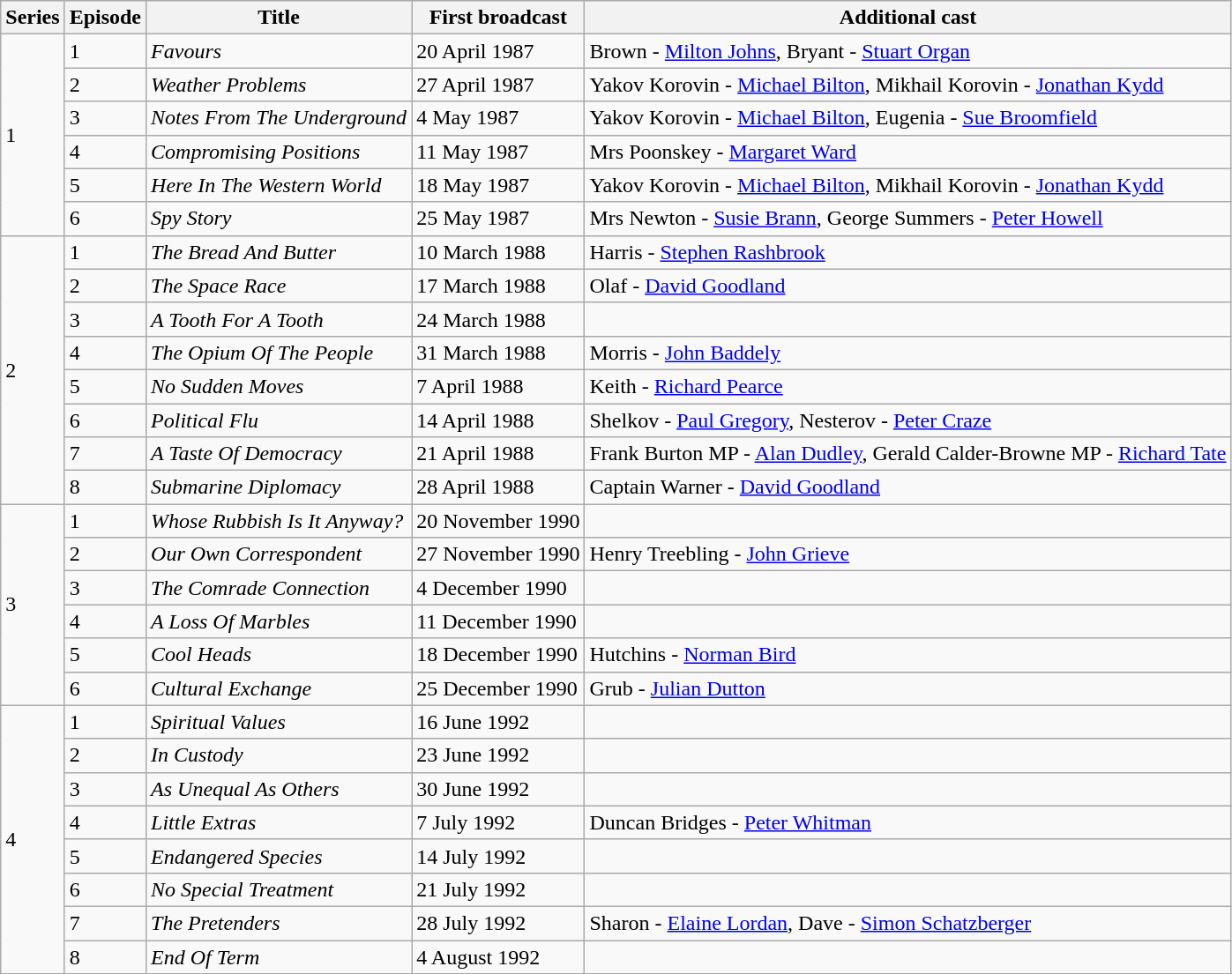<table class="wikitable">
<tr>
<th>Series</th>
<th>Episode</th>
<th>Title</th>
<th>First broadcast</th>
<th>Additional cast</th>
</tr>
<tr>
<td rowspan="6">1</td>
<td>1</td>
<td><em>Favours</em></td>
<td>20 April 1987</td>
<td>Brown - <a href='#'>Milton Johns</a>, Bryant - <a href='#'>Stuart Organ</a></td>
</tr>
<tr>
<td>2</td>
<td><em>Weather Problems</em></td>
<td>27 April 1987</td>
<td>Yakov Korovin - <a href='#'>Michael Bilton</a>, Mikhail Korovin - <a href='#'>Jonathan Kydd</a></td>
</tr>
<tr>
<td>3</td>
<td><em>Notes From The Underground</em></td>
<td>4 May 1987</td>
<td>Yakov Korovin - <a href='#'>Michael Bilton</a>, Eugenia - <a href='#'>Sue Broomfield</a></td>
</tr>
<tr>
<td>4</td>
<td><em>Compromising Positions</em></td>
<td>11 May 1987</td>
<td>Mrs Poonskey - <a href='#'>Margaret Ward</a></td>
</tr>
<tr>
<td>5</td>
<td><em>Here In The Western World</em></td>
<td>18 May 1987</td>
<td>Yakov Korovin - <a href='#'>Michael Bilton</a>, Mikhail Korovin - <a href='#'>Jonathan Kydd</a></td>
</tr>
<tr>
<td>6</td>
<td><em>Spy Story</em></td>
<td>25 May 1987</td>
<td>Mrs Newton - <a href='#'>Susie Brann</a>, George Summers - <a href='#'>Peter Howell</a></td>
</tr>
<tr>
<td rowspan="8">2</td>
<td>1</td>
<td><em>The Bread And Butter</em></td>
<td>10 March 1988</td>
<td>Harris - <a href='#'>Stephen Rashbrook</a></td>
</tr>
<tr>
<td>2</td>
<td><em>The Space Race</em></td>
<td>17 March 1988</td>
<td>Olaf - <a href='#'>David Goodland</a></td>
</tr>
<tr>
<td>3</td>
<td><em>A Tooth For A Tooth</em></td>
<td>24 March 1988</td>
<td></td>
</tr>
<tr>
<td>4</td>
<td><em>The Opium Of The People</em></td>
<td>31 March 1988</td>
<td>Morris - <a href='#'>John Baddely</a></td>
</tr>
<tr>
<td>5</td>
<td><em>No Sudden Moves</em></td>
<td>7 April 1988</td>
<td>Keith - <a href='#'>Richard Pearce</a></td>
</tr>
<tr>
<td>6</td>
<td><em>Political Flu</em></td>
<td>14 April 1988</td>
<td>Shelkov - <a href='#'>Paul Gregory</a>, Nesterov - <a href='#'>Peter Craze</a></td>
</tr>
<tr>
<td>7</td>
<td><em>A Taste Of Democracy</em></td>
<td>21 April 1988</td>
<td>Frank Burton MP - <a href='#'>Alan Dudley</a>, Gerald Calder-Browne MP - <a href='#'>Richard Tate</a></td>
</tr>
<tr>
<td>8</td>
<td><em>Submarine Diplomacy</em></td>
<td>28 April 1988</td>
<td>Captain Warner - <a href='#'>David Goodland</a></td>
</tr>
<tr>
<td rowspan="6">3</td>
<td>1</td>
<td><em>Whose Rubbish Is It Anyway?</em></td>
<td>20 November 1990</td>
<td></td>
</tr>
<tr>
<td>2</td>
<td><em>Our Own Correspondent</em></td>
<td>27 November 1990</td>
<td>Henry Treebling - <a href='#'>John Grieve</a></td>
</tr>
<tr>
<td>3</td>
<td><em>The Comrade Connection</em></td>
<td>4 December 1990</td>
<td></td>
</tr>
<tr>
<td>4</td>
<td><em>A Loss Of Marbles</em></td>
<td>11 December 1990</td>
<td></td>
</tr>
<tr>
<td>5</td>
<td><em>Cool Heads</em></td>
<td>18 December 1990</td>
<td>Hutchins - <a href='#'>Norman Bird</a></td>
</tr>
<tr>
<td>6</td>
<td><em>Cultural Exchange</em></td>
<td>25 December 1990</td>
<td>Grub - <a href='#'>Julian Dutton</a></td>
</tr>
<tr>
<td rowspan="8">4</td>
<td>1</td>
<td><em>Spiritual Values</em></td>
<td>16 June 1992</td>
<td></td>
</tr>
<tr>
<td>2</td>
<td><em>In Custody</em></td>
<td>23 June 1992</td>
<td></td>
</tr>
<tr>
<td>3</td>
<td><em>As Unequal As Others</em></td>
<td>30 June 1992</td>
<td></td>
</tr>
<tr>
<td>4</td>
<td><em>Little Extras</em></td>
<td>7 July 1992</td>
<td>Duncan Bridges - <a href='#'>Peter Whitman</a></td>
</tr>
<tr>
<td>5</td>
<td><em>Endangered Species</em></td>
<td>14 July 1992</td>
<td></td>
</tr>
<tr>
<td>6</td>
<td><em>No Special Treatment</em></td>
<td>21 July 1992</td>
<td></td>
</tr>
<tr>
<td>7</td>
<td><em>The Pretenders</em></td>
<td>28 July 1992</td>
<td>Sharon - <a href='#'>Elaine Lordan</a>, Dave - <a href='#'>Simon Schatzberger</a></td>
</tr>
<tr>
<td>8</td>
<td><em>End Of Term</em></td>
<td>4 August 1992</td>
<td></td>
</tr>
<tr>
</tr>
</table>
